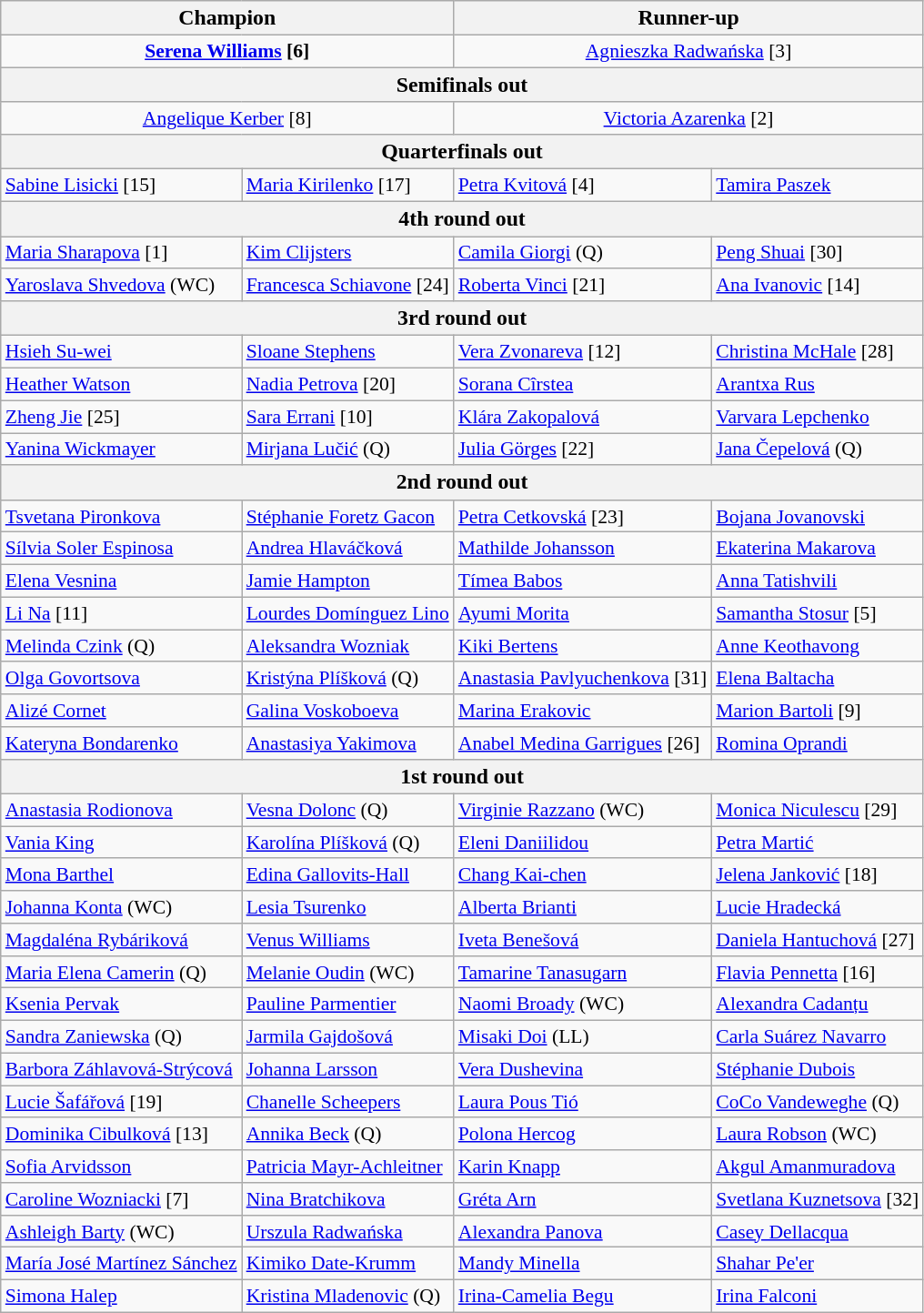<table class="wikitable collapsible collapsed" style="font-size:90%">
<tr style="font-size:110%">
<th colspan="2"><strong>Champion</strong></th>
<th colspan="2">Runner-up</th>
</tr>
<tr align=center>
<td colspan="2"> <strong><a href='#'>Serena Williams</a> [6]</strong></td>
<td colspan="2"> <a href='#'>Agnieszka Radwańska</a> [3]</td>
</tr>
<tr style="font-size:110%">
<th colspan="4">Semifinals out</th>
</tr>
<tr align=center>
<td colspan="2"> <a href='#'>Angelique Kerber</a> [8]</td>
<td colspan="2"> <a href='#'>Victoria Azarenka</a> [2]</td>
</tr>
<tr style="font-size:110%">
<th colspan="4">Quarterfinals out</th>
</tr>
<tr>
<td> <a href='#'>Sabine Lisicki</a> [15]</td>
<td> <a href='#'>Maria Kirilenko</a> [17]</td>
<td> <a href='#'>Petra Kvitová</a> [4]</td>
<td> <a href='#'>Tamira Paszek</a></td>
</tr>
<tr style="font-size:110%">
<th colspan="4">4th round out</th>
</tr>
<tr>
<td> <a href='#'>Maria Sharapova</a> [1]</td>
<td> <a href='#'>Kim Clijsters</a></td>
<td> <a href='#'>Camila Giorgi</a> (Q)</td>
<td> <a href='#'>Peng Shuai</a> [30]</td>
</tr>
<tr>
<td> <a href='#'>Yaroslava Shvedova</a> (WC)</td>
<td> <a href='#'>Francesca Schiavone</a> [24]</td>
<td> <a href='#'>Roberta Vinci</a> [21]</td>
<td> <a href='#'>Ana Ivanovic</a> [14]</td>
</tr>
<tr style="font-size:110%">
<th colspan="4">3rd round out</th>
</tr>
<tr>
<td> <a href='#'>Hsieh Su-wei</a></td>
<td> <a href='#'>Sloane Stephens</a></td>
<td> <a href='#'>Vera Zvonareva</a> [12]</td>
<td> <a href='#'>Christina McHale</a> [28]</td>
</tr>
<tr>
<td> <a href='#'>Heather Watson</a></td>
<td> <a href='#'>Nadia Petrova</a> [20]</td>
<td> <a href='#'>Sorana Cîrstea</a></td>
<td> <a href='#'>Arantxa Rus</a></td>
</tr>
<tr>
<td> <a href='#'>Zheng Jie</a> [25]</td>
<td> <a href='#'>Sara Errani</a> [10]</td>
<td> <a href='#'>Klára Zakopalová</a></td>
<td> <a href='#'>Varvara Lepchenko</a></td>
</tr>
<tr>
<td> <a href='#'>Yanina Wickmayer</a></td>
<td> <a href='#'>Mirjana Lučić</a> (Q)</td>
<td> <a href='#'>Julia Görges</a> [22]</td>
<td> <a href='#'>Jana Čepelová</a> (Q)</td>
</tr>
<tr style="font-size:110%">
<th colspan="4">2nd round out</th>
</tr>
<tr>
<td> <a href='#'>Tsvetana Pironkova</a></td>
<td> <a href='#'>Stéphanie Foretz Gacon</a></td>
<td> <a href='#'>Petra Cetkovská</a> [23]</td>
<td> <a href='#'>Bojana Jovanovski</a></td>
</tr>
<tr>
<td> <a href='#'>Sílvia Soler Espinosa</a></td>
<td> <a href='#'>Andrea Hlaváčková</a></td>
<td> <a href='#'>Mathilde Johansson</a></td>
<td> <a href='#'>Ekaterina Makarova</a></td>
</tr>
<tr>
<td> <a href='#'>Elena Vesnina</a></td>
<td> <a href='#'>Jamie Hampton</a></td>
<td> <a href='#'>Tímea Babos</a></td>
<td> <a href='#'>Anna Tatishvili</a></td>
</tr>
<tr>
<td> <a href='#'>Li Na</a> [11]</td>
<td> <a href='#'>Lourdes Domínguez Lino</a></td>
<td> <a href='#'>Ayumi Morita</a></td>
<td> <a href='#'>Samantha Stosur</a> [5]</td>
</tr>
<tr>
<td> <a href='#'>Melinda Czink</a> (Q)</td>
<td> <a href='#'>Aleksandra Wozniak</a></td>
<td> <a href='#'>Kiki Bertens</a></td>
<td> <a href='#'>Anne Keothavong</a></td>
</tr>
<tr>
<td> <a href='#'>Olga Govortsova</a></td>
<td> <a href='#'>Kristýna Plíšková</a> (Q)</td>
<td> <a href='#'>Anastasia Pavlyuchenkova</a> [31]</td>
<td> <a href='#'>Elena Baltacha</a></td>
</tr>
<tr>
<td> <a href='#'>Alizé Cornet</a></td>
<td> <a href='#'>Galina Voskoboeva</a></td>
<td> <a href='#'>Marina Erakovic</a></td>
<td> <a href='#'>Marion Bartoli</a> [9]</td>
</tr>
<tr>
<td> <a href='#'>Kateryna Bondarenko</a></td>
<td> <a href='#'>Anastasiya Yakimova</a></td>
<td> <a href='#'>Anabel Medina Garrigues</a> [26]</td>
<td> <a href='#'>Romina Oprandi</a></td>
</tr>
<tr style="font-size:110%">
<th colspan="4">1st round out</th>
</tr>
<tr>
<td> <a href='#'>Anastasia Rodionova</a></td>
<td> <a href='#'>Vesna Dolonc</a> (Q)</td>
<td> <a href='#'>Virginie Razzano</a> (WC)</td>
<td> <a href='#'>Monica Niculescu</a> [29]</td>
</tr>
<tr>
<td> <a href='#'>Vania King</a></td>
<td> <a href='#'>Karolína Plíšková</a> (Q)</td>
<td> <a href='#'>Eleni Daniilidou</a></td>
<td> <a href='#'>Petra Martić</a></td>
</tr>
<tr>
<td> <a href='#'>Mona Barthel</a></td>
<td> <a href='#'>Edina Gallovits-Hall</a></td>
<td> <a href='#'>Chang Kai-chen</a></td>
<td> <a href='#'>Jelena Janković</a> [18]</td>
</tr>
<tr>
<td> <a href='#'>Johanna Konta</a> (WC)</td>
<td> <a href='#'>Lesia Tsurenko</a></td>
<td> <a href='#'>Alberta Brianti</a></td>
<td> <a href='#'>Lucie Hradecká</a></td>
</tr>
<tr>
<td> <a href='#'>Magdaléna Rybáriková</a></td>
<td> <a href='#'>Venus Williams</a></td>
<td> <a href='#'>Iveta Benešová</a></td>
<td> <a href='#'>Daniela Hantuchová</a> [27]</td>
</tr>
<tr>
<td> <a href='#'>Maria Elena Camerin</a> (Q)</td>
<td> <a href='#'>Melanie Oudin</a> (WC)</td>
<td> <a href='#'>Tamarine Tanasugarn</a></td>
<td> <a href='#'>Flavia Pennetta</a> [16]</td>
</tr>
<tr>
<td> <a href='#'>Ksenia Pervak</a></td>
<td> <a href='#'>Pauline Parmentier</a></td>
<td> <a href='#'>Naomi Broady</a> (WC)</td>
<td> <a href='#'>Alexandra Cadanțu</a></td>
</tr>
<tr>
<td> <a href='#'>Sandra Zaniewska</a> (Q)</td>
<td> <a href='#'>Jarmila Gajdošová</a></td>
<td> <a href='#'>Misaki Doi</a> (LL)</td>
<td> <a href='#'>Carla Suárez Navarro</a></td>
</tr>
<tr>
<td> <a href='#'>Barbora Záhlavová-Strýcová</a></td>
<td> <a href='#'>Johanna Larsson</a></td>
<td> <a href='#'>Vera Dushevina</a></td>
<td> <a href='#'>Stéphanie Dubois</a></td>
</tr>
<tr>
<td> <a href='#'>Lucie Šafářová</a> [19]</td>
<td> <a href='#'>Chanelle Scheepers</a></td>
<td> <a href='#'>Laura Pous Tió</a></td>
<td> <a href='#'>CoCo Vandeweghe</a> (Q)</td>
</tr>
<tr>
<td> <a href='#'>Dominika Cibulková</a> [13]</td>
<td> <a href='#'>Annika Beck</a> (Q)</td>
<td> <a href='#'>Polona Hercog</a></td>
<td> <a href='#'>Laura Robson</a> (WC)</td>
</tr>
<tr>
<td> <a href='#'>Sofia Arvidsson</a></td>
<td> <a href='#'>Patricia Mayr-Achleitner</a></td>
<td> <a href='#'>Karin Knapp</a></td>
<td> <a href='#'>Akgul Amanmuradova</a></td>
</tr>
<tr>
<td> <a href='#'>Caroline Wozniacki</a> [7]</td>
<td> <a href='#'>Nina Bratchikova</a></td>
<td> <a href='#'>Gréta Arn</a></td>
<td> <a href='#'>Svetlana Kuznetsova</a> [32]</td>
</tr>
<tr>
<td> <a href='#'>Ashleigh Barty</a> (WC)</td>
<td> <a href='#'>Urszula Radwańska</a></td>
<td> <a href='#'>Alexandra Panova</a></td>
<td> <a href='#'>Casey Dellacqua</a></td>
</tr>
<tr>
<td> <a href='#'>María José Martínez Sánchez</a></td>
<td> <a href='#'>Kimiko Date-Krumm</a></td>
<td> <a href='#'>Mandy Minella</a></td>
<td> <a href='#'>Shahar Pe'er</a></td>
</tr>
<tr>
<td> <a href='#'>Simona Halep</a></td>
<td> <a href='#'>Kristina Mladenovic</a> (Q)</td>
<td> <a href='#'>Irina-Camelia Begu</a></td>
<td> <a href='#'>Irina Falconi</a></td>
</tr>
</table>
